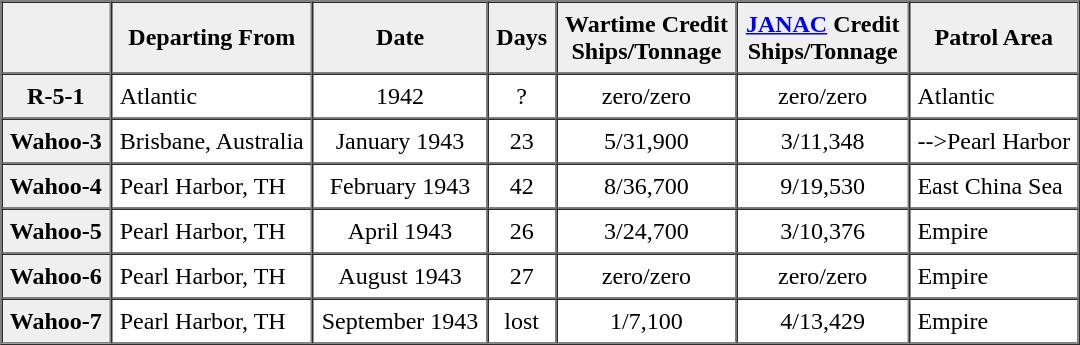<table border="1" cellpadding="5" cellspacing="0" align="center">
<tr>
<th scope="col" style="background:#efefef;"> </th>
<th scope="col" style="background:#efefef;">Departing From</th>
<th scope="col" style="background:#efefef;">Date</th>
<th scope="col" style="background:#efefef;">Days</th>
<th scope="col" style="background:#efefef;">Wartime Credit<br>Ships/Tonnage</th>
<th scope="col" style="background:#efefef;"><a href='#'>JANAC</a> Credit<br>Ships/Tonnage</th>
<th scope="col" style="background:#efefef;">Patrol Area</th>
</tr>
<tr>
<th scope="row" style="background:#efefef;">R-5-1</th>
<td align=left>Atlantic</td>
<td align=center>1942</td>
<td align=center>?</td>
<td align=center>zero/zero</td>
<td align=center>zero/zero</td>
<td align=left>Atlantic</td>
</tr>
<tr>
<th scope="row" style="background:#efefef;">Wahoo-3</th>
<td align=left>Brisbane, Australia</td>
<td align=center>January 1943</td>
<td align=center>23</td>
<td align=center>5/31,900</td>
<td align=center>3/11,348</td>
<td align=left>-->Pearl Harbor</td>
</tr>
<tr>
<th scope="row" style="background:#efefef;">Wahoo-4</th>
<td align=left>Pearl Harbor, TH</td>
<td align=center>February 1943</td>
<td align=center>42</td>
<td align=center>8/36,700</td>
<td align=center>9/19,530</td>
<td align=left>East China Sea</td>
</tr>
<tr>
<th scope="row" style="background:#efefef;">Wahoo-5</th>
<td align=left>Pearl Harbor, TH</td>
<td align=center>April 1943</td>
<td align=center>26</td>
<td align=center>3/24,700</td>
<td align=center>3/10,376</td>
<td align=left>Empire</td>
</tr>
<tr>
<th scope="row" style="background:#efefef;">Wahoo-6</th>
<td align=left>Pearl Harbor, TH</td>
<td align=center>August 1943</td>
<td align=center>27</td>
<td align=center>zero/zero</td>
<td align=center>zero/zero</td>
<td align=left>Empire</td>
</tr>
<tr>
<th scope="row" style="background:#efefef;">Wahoo-7</th>
<td align=left>Pearl Harbor, TH</td>
<td align=center>September 1943</td>
<td align=center>lost</td>
<td align=center>1/7,100</td>
<td align=center>4/13,429</td>
<td align=left>Empire</td>
</tr>
</table>
